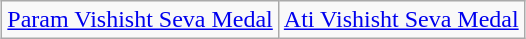<table class="wikitable" style="margin:1em auto; text-align:center;">
<tr>
<td style="text-align:center;"><a href='#'>Param Vishisht Seva Medal</a></td>
<td style="text-align:center;"><a href='#'>Ati Vishisht Seva Medal</a></td>
</tr>
</table>
